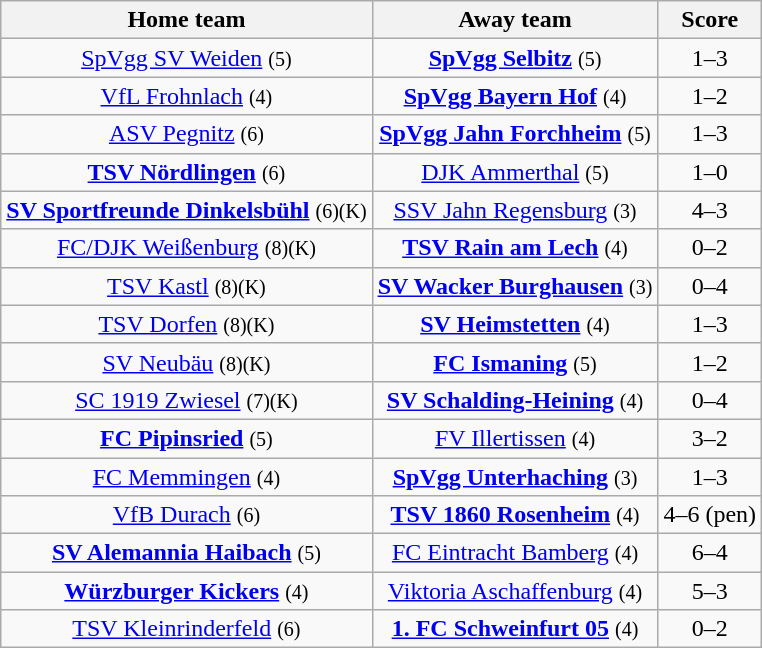<table class="wikitable" style="text-align: center">
<tr>
<th>Home team</th>
<th>Away team</th>
<th>Score</th>
</tr>
<tr>
<td><a href='#'>SpVgg SV Weiden</a> <small>(5)</small></td>
<td><strong><a href='#'>SpVgg Selbitz</a></strong> <small>(5)</small></td>
<td>1–3</td>
</tr>
<tr>
<td><a href='#'>VfL Frohnlach</a> <small>(4)</small></td>
<td><strong><a href='#'>SpVgg Bayern Hof</a></strong> <small>(4)</small></td>
<td>1–2</td>
</tr>
<tr>
<td><a href='#'>ASV Pegnitz</a> <small>(6)</small></td>
<td><strong><a href='#'>SpVgg Jahn Forchheim</a></strong> <small>(5)</small></td>
<td>1–3</td>
</tr>
<tr>
<td><strong><a href='#'>TSV Nördlingen</a></strong> <small>(6)</small></td>
<td><a href='#'>DJK Ammerthal</a> <small>(5)</small></td>
<td>1–0</td>
</tr>
<tr>
<td><strong><a href='#'>SV Sportfreunde Dinkelsbühl</a></strong> <small>(6)(K)</small></td>
<td><a href='#'>SSV Jahn Regensburg</a> <small>(3)</small></td>
<td>4–3</td>
</tr>
<tr>
<td><a href='#'>FC/DJK Weißenburg</a> <small>(8)(K)</small></td>
<td><strong><a href='#'>TSV Rain am Lech</a></strong> <small>(4)</small></td>
<td>0–2</td>
</tr>
<tr>
<td><a href='#'>TSV Kastl</a> <small>(8)(K)</small></td>
<td><strong><a href='#'>SV Wacker Burghausen</a></strong> <small>(3)</small></td>
<td>0–4</td>
</tr>
<tr>
<td><a href='#'>TSV Dorfen</a> <small>(8)(K)</small></td>
<td><strong><a href='#'>SV Heimstetten</a></strong> <small>(4)</small></td>
<td>1–3</td>
</tr>
<tr>
<td><a href='#'>SV Neubäu</a> <small>(8)(K)</small></td>
<td><strong><a href='#'>FC Ismaning</a></strong> <small>(5)</small></td>
<td>1–2</td>
</tr>
<tr>
<td><a href='#'>SC 1919 Zwiesel</a> <small>(7)(K)</small></td>
<td><strong><a href='#'>SV Schalding-Heining</a></strong> <small>(4)</small></td>
<td>0–4</td>
</tr>
<tr>
<td><strong><a href='#'>FC Pipinsried</a></strong> <small>(5)</small></td>
<td><a href='#'>FV Illertissen</a> <small>(4)</small></td>
<td>3–2</td>
</tr>
<tr>
<td><a href='#'>FC Memmingen</a> <small>(4)</small></td>
<td><strong><a href='#'>SpVgg Unterhaching</a></strong> <small>(3)</small></td>
<td>1–3</td>
</tr>
<tr>
<td><a href='#'>VfB Durach</a> <small>(6)</small></td>
<td><strong><a href='#'>TSV 1860 Rosenheim</a></strong> <small>(4)</small></td>
<td>4–6 (pen)</td>
</tr>
<tr>
<td><strong><a href='#'>SV Alemannia Haibach</a></strong> <small>(5)</small></td>
<td><a href='#'>FC Eintracht Bamberg</a> <small>(4)</small></td>
<td>6–4</td>
</tr>
<tr>
<td><strong><a href='#'>Würzburger Kickers</a></strong> <small>(4)</small></td>
<td><a href='#'>Viktoria Aschaffenburg</a> <small>(4)</small></td>
<td>5–3</td>
</tr>
<tr>
<td><a href='#'>TSV Kleinrinderfeld</a> <small>(6)</small></td>
<td><strong><a href='#'>1. FC Schweinfurt 05</a></strong> <small>(4)</small></td>
<td>0–2</td>
</tr>
</table>
